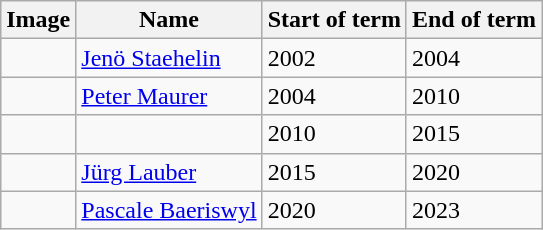<table class="wikitable">
<tr>
<th>Image</th>
<th>Name</th>
<th>Start of term</th>
<th>End of term</th>
</tr>
<tr>
<td></td>
<td><a href='#'>Jenö Staehelin</a></td>
<td>2002</td>
<td>2004</td>
</tr>
<tr>
<td></td>
<td><a href='#'>Peter Maurer</a></td>
<td>2004</td>
<td>2010</td>
</tr>
<tr>
<td></td>
<td></td>
<td>2010</td>
<td>2015</td>
</tr>
<tr>
<td></td>
<td><a href='#'>Jürg Lauber</a></td>
<td>2015</td>
<td>2020</td>
</tr>
<tr>
<td></td>
<td><a href='#'>Pascale Baeriswyl</a></td>
<td>2020</td>
<td>2023</td>
</tr>
</table>
